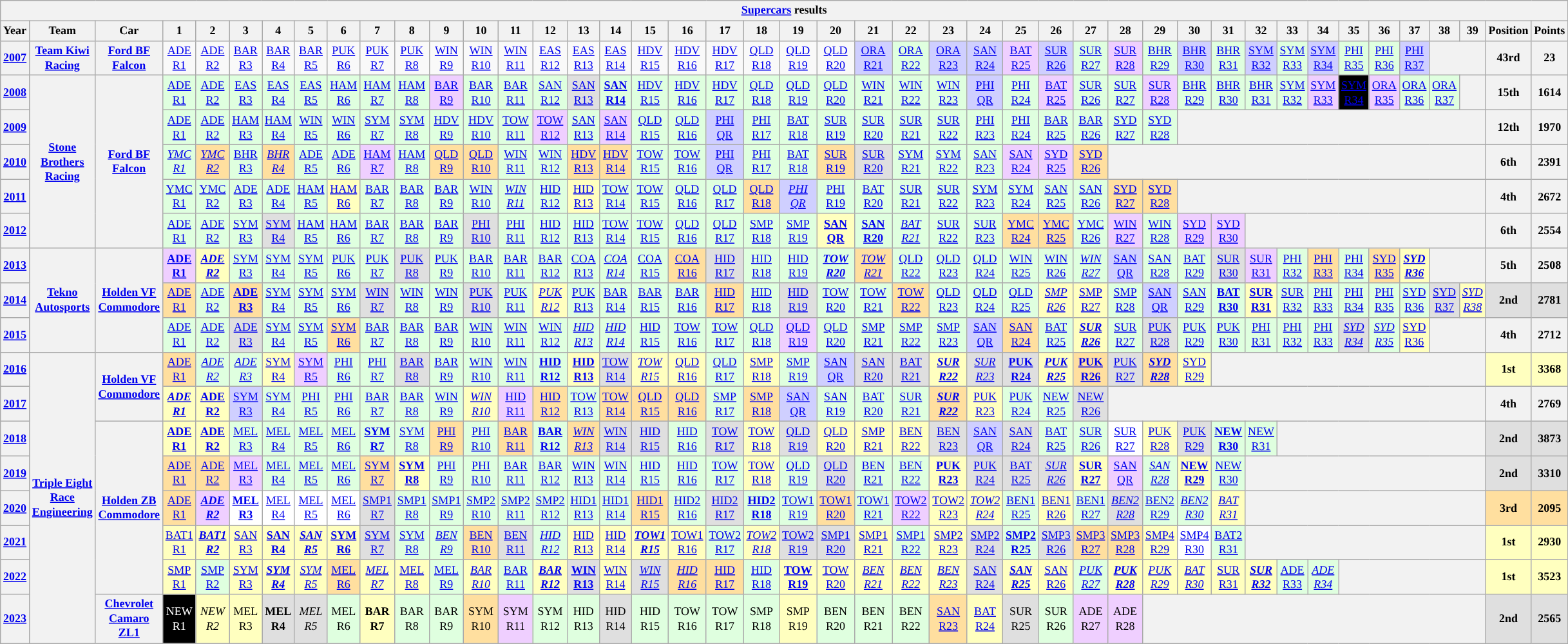<table class="wikitable" style="text-align:center; font-size:75%">
<tr>
<th colspan=45><a href='#'>Supercars</a> results</th>
</tr>
<tr>
<th>Year</th>
<th>Team</th>
<th>Car</th>
<th>1</th>
<th>2</th>
<th>3</th>
<th>4</th>
<th>5</th>
<th>6</th>
<th>7</th>
<th>8</th>
<th>9</th>
<th>10</th>
<th>11</th>
<th>12</th>
<th>13</th>
<th>14</th>
<th>15</th>
<th>16</th>
<th>17</th>
<th>18</th>
<th>19</th>
<th>20</th>
<th>21</th>
<th>22</th>
<th>23</th>
<th>24</th>
<th>25</th>
<th>26</th>
<th>27</th>
<th>28</th>
<th>29</th>
<th>30</th>
<th>31</th>
<th>32</th>
<th>33</th>
<th>34</th>
<th>35</th>
<th>36</th>
<th>37</th>
<th>38</th>
<th>39</th>
<th>Position</th>
<th>Points</th>
</tr>
<tr>
<th><a href='#'>2007</a></th>
<th><a href='#'>Team Kiwi Racing</a></th>
<th><a href='#'>Ford BF Falcon</a></th>
<td><a href='#'>ADE<br>R1</a></td>
<td><a href='#'>ADE<br>R2</a></td>
<td><a href='#'>BAR<br>R3</a></td>
<td><a href='#'>BAR<br>R4</a></td>
<td><a href='#'>BAR<br>R5</a></td>
<td><a href='#'>PUK<br>R6</a></td>
<td><a href='#'>PUK<br>R7</a></td>
<td><a href='#'>PUK<br>R8</a></td>
<td><a href='#'>WIN<br>R9</a></td>
<td><a href='#'>WIN<br>R10</a></td>
<td><a href='#'>WIN<br>R11</a></td>
<td><a href='#'>EAS<br>R12</a></td>
<td><a href='#'>EAS<br>R13</a></td>
<td><a href='#'>EAS<br>R14</a></td>
<td><a href='#'>HDV<br>R15</a></td>
<td><a href='#'>HDV<br>R16</a></td>
<td><a href='#'>HDV<br>R17</a></td>
<td><a href='#'>QLD<br>R18</a></td>
<td><a href='#'>QLD<br>R19</a></td>
<td><a href='#'>QLD<br>R20</a></td>
<td style="background:#cfcfff"><a href='#'>ORA<br>R21</a><br></td>
<td style="background:#dfffdf"><a href='#'>ORA<br>R22</a><br></td>
<td style="background:#cfcfff"><a href='#'>ORA<br>R23</a><br></td>
<td style="background:#cfcfff"><a href='#'>SAN<br>R24</a><br></td>
<td style="background:#efcfff"><a href='#'>BAT<br>R25</a><br></td>
<td style="background:#cfcfff"><a href='#'>SUR<br>R26</a><br></td>
<td style="background:#dfffdf"><a href='#'>SUR<br>R27</a><br></td>
<td style="background:#efcfff"><a href='#'>SUR<br>R28</a><br></td>
<td style="background:#dfffdf"><a href='#'>BHR<br>R29</a><br></td>
<td style="background:#cfcfff"><a href='#'>BHR<br>R30</a><br></td>
<td style="background:#dfffdf"><a href='#'>BHR<br>R31</a><br></td>
<td style="background:#cfcfff"><a href='#'>SYM<br>R32</a><br></td>
<td style="background:#dfffdf"><a href='#'>SYM<br>R33</a><br></td>
<td style="background:#cfcfff"><a href='#'>SYM<br>R34</a><br></td>
<td style="background:#dfffdf"><a href='#'>PHI<br>R35</a><br></td>
<td style="background:#dfffdf"><a href='#'>PHI<br>R36</a><br></td>
<td style="background:#cfcfff"><a href='#'>PHI<br>R37</a><br></td>
<th colspan=2></th>
<th>43rd</th>
<th>23</th>
</tr>
<tr>
<th><a href='#'>2008</a></th>
<th rowspan=5><a href='#'>Stone Brothers Racing</a></th>
<th rowspan=5><a href='#'>Ford BF Falcon</a></th>
<td style=background:#dfffdf><a href='#'>ADE<br>R1</a><br></td>
<td style=background:#dfffdf><a href='#'>ADE<br>R2</a><br></td>
<td style=background:#dfffdf><a href='#'>EAS<br>R3</a><br></td>
<td style=background:#dfffdf><a href='#'>EAS<br>R4</a><br></td>
<td style=background:#dfffdf><a href='#'>EAS<br>R5</a><br></td>
<td style=background:#dfffdf><a href='#'>HAM<br>R6</a><br></td>
<td style=background:#dfffdf><a href='#'>HAM<br>R7</a><br></td>
<td style=background:#dfffdf><a href='#'>HAM<br>R8</a><br></td>
<td style=background:#efcfff><a href='#'>BAR<br>R9</a><br></td>
<td style=background:#dfffdf><a href='#'>BAR<br>R10</a><br></td>
<td style=background:#dfffdf><a href='#'>BAR<br>R11</a><br></td>
<td style=background:#dfffdf><a href='#'>SAN<br>R12</a><br></td>
<td style=background:#dfdfdf><a href='#'>SAN<br>R13</a><br></td>
<td style=background:#dfffdf><strong><a href='#'>SAN<br>R14</a><br></strong></td>
<td style=background:#dfffdf><a href='#'>HDV<br>R15</a><br></td>
<td style=background:#dfffdf><a href='#'>HDV<br>R16</a><br></td>
<td style=background:#dfffdf><a href='#'>HDV<br>R17</a><br></td>
<td style=background:#dfffdf><a href='#'>QLD<br>R18</a><br></td>
<td style=background:#dfffdf><a href='#'>QLD<br>R19</a><br></td>
<td style=background:#dfffdf><a href='#'>QLD<br>R20</a><br></td>
<td style=background:#dfffdf><a href='#'>WIN<br>R21</a><br></td>
<td style=background:#dfffdf><a href='#'>WIN<br>R22</a><br></td>
<td style=background:#dfffdf><a href='#'>WIN<br>R23</a><br></td>
<td style=background:#cfcfff><a href='#'>PHI<br>QR</a><br></td>
<td style=background:#dfffdf><a href='#'>PHI<br>R24</a><br></td>
<td style=background:#efcfff><a href='#'>BAT<br>R25</a><br></td>
<td style=background:#dfffdf><a href='#'>SUR<br>R26</a><br></td>
<td style=background:#dfffdf><a href='#'>SUR<br>R27</a><br></td>
<td style=background:#efcfff><a href='#'>SUR<br>R28</a><br></td>
<td style=background:#dfffdf><a href='#'>BHR<br>R29</a><br></td>
<td style=background:#dfffdf><a href='#'>BHR<br>R30</a><br></td>
<td style=background:#dfffdf><a href='#'>BHR<br>R31</a><br></td>
<td style=background:#dfffdf><a href='#'>SYM<br>R32</a><br></td>
<td style=background:#efcfff><a href='#'>SYM<br>R33</a><br></td>
<td style="background:#000000; color:white;"><a href='#'><span>SYM<br>R34</span></a><br></td>
<td style=background:#efcfff><a href='#'>ORA<br>R35</a><br></td>
<td style=background:#dfffdf><a href='#'>ORA<br>R36</a><br></td>
<td style=background:#dfffdf><a href='#'>ORA<br>R37</a><br></td>
<th></th>
<th>15th</th>
<th>1614</th>
</tr>
<tr>
<th><a href='#'>2009</a></th>
<td style=background:#dfffdf><a href='#'>ADE<br>R1</a><br></td>
<td style=background:#dfffdf><a href='#'>ADE<br>R2</a><br></td>
<td style=background:#dfffdf><a href='#'>HAM<br>R3</a><br></td>
<td style=background:#dfffdf><a href='#'>HAM<br>R4</a><br></td>
<td style=background:#dfffdf><a href='#'>WIN<br>R5</a><br></td>
<td style=background:#dfffdf><a href='#'>WIN<br>R6</a><br></td>
<td style=background:#dfffdf><a href='#'>SYM<br>R7</a><br></td>
<td style=background:#dfffdf><a href='#'>SYM<br>R8</a><br></td>
<td style=background:#dfffdf><a href='#'>HDV<br>R9</a><br></td>
<td style=background:#dfffdf><a href='#'>HDV<br>R10</a><br></td>
<td style=background:#dfffdf><a href='#'>TOW<br>R11</a><br></td>
<td style=background:#efcfff><a href='#'>TOW<br>R12</a><br></td>
<td style=background:#dfffdf><a href='#'>SAN<br>R13</a><br></td>
<td style=background:#efcfff><a href='#'>SAN<br>R14</a><br></td>
<td style=background:#dfffdf><a href='#'>QLD<br>R15</a><br></td>
<td style=background:#dfffdf><a href='#'>QLD<br>R16</a><br></td>
<td style=background:#cfcfff><a href='#'>PHI<br>QR</a><br></td>
<td style=background:#dfffdf><a href='#'>PHI<br>R17</a><br></td>
<td style=background:#dfffdf><a href='#'>BAT<br>R18</a><br></td>
<td style=background:#dfffdf><a href='#'>SUR<br>R19</a><br></td>
<td style=background:#dfffdf><a href='#'>SUR<br>R20</a><br></td>
<td style=background:#dfffdf><a href='#'>SUR<br>R21</a><br></td>
<td style=background:#dfffdf><a href='#'>SUR<br>R22</a><br></td>
<td style=background:#dfffdf><a href='#'>PHI<br>R23</a><br></td>
<td style=background:#dfffdf><a href='#'>PHI<br>R24</a><br></td>
<td style=background:#dfffdf><a href='#'>BAR<br>R25</a><br></td>
<td style=background:#dfffdf><a href='#'>BAR<br>R26</a><br></td>
<td style=background:#dfffdf><a href='#'>SYD<br>R27</a><br></td>
<td style=background:#dfffdf><a href='#'>SYD<br>R28</a><br></td>
<th colspan=10></th>
<th>12th</th>
<th>1970</th>
</tr>
<tr>
<th><a href='#'>2010</a></th>
<td style=background:#dfffdf><em><a href='#'>YMC<br>R1</a><br></em></td>
<td style=background:#ffdf9f><em><a href='#'>YMC<br>R2</a><br></em></td>
<td style=background:#dfffdf><a href='#'>BHR<br>R3</a><br></td>
<td style=background:#ffdf9f><em><a href='#'>BHR<br>R4</a><br></em></td>
<td style=background:#dfffdf><a href='#'>ADE<br>R5</a><br></td>
<td style=background:#dfffdf><a href='#'>ADE<br>R6</a><br></td>
<td style=background:#efcfff><a href='#'>HAM<br>R7</a><br></td>
<td style=background:#dfffdf><a href='#'>HAM<br>R8</a><br></td>
<td style=background:#ffdf9f><a href='#'>QLD<br>R9</a><br></td>
<td style=background:#ffdf9f><a href='#'>QLD<br>R10</a><br></td>
<td style=background:#dfffdf><a href='#'>WIN<br>R11</a><br></td>
<td style=background:#dfffdf><a href='#'>WIN<br>R12</a><br></td>
<td style=background:#ffdf9f><a href='#'>HDV<br>R13</a><br></td>
<td style=background:#ffdf9f><a href='#'>HDV<br>R14</a><br></td>
<td style=background:#dfffdf><a href='#'>TOW<br>R15</a><br></td>
<td style=background:#dfffdf><a href='#'>TOW<br>R16</a><br></td>
<td style=background:#cfcfff><a href='#'>PHI<br>QR</a><br></td>
<td style=background:#dfffdf><a href='#'>PHI<br>R17</a><br></td>
<td style=background:#dfffdf><a href='#'>BAT<br>R18</a><br></td>
<td style=background:#ffdf9f><a href='#'>SUR<br>R19</a><br></td>
<td style=background:#dfdfdf><a href='#'>SUR<br>R20</a><br></td>
<td style=background:#dfffdf><a href='#'>SYM<br>R21</a><br></td>
<td style=background:#dfffdf><a href='#'>SYM<br>R22</a><br></td>
<td style=background:#dfffdf><a href='#'>SAN<br>R23</a><br></td>
<td style=background:#efcfff><a href='#'>SAN<br>R24</a><br></td>
<td style=background:#efcfff><a href='#'>SYD<br>R25</a><br></td>
<td style=background:#ffdf9f><a href='#'>SYD<br>R26</a><br></td>
<th colspan=12></th>
<th>6th</th>
<th>2391</th>
</tr>
<tr>
<th><a href='#'>2011</a></th>
<td style=background:#dfffdf><a href='#'>YMC<br>R1</a><br></td>
<td style=background:#dfffdf><a href='#'>YMC<br>R2</a><br></td>
<td style=background:#dfffdf><a href='#'>ADE<br>R3</a><br></td>
<td style=background:#dfffdf><a href='#'>ADE<br>R4</a><br></td>
<td style=background:#dfffdf><a href='#'>HAM<br>R5</a><br></td>
<td style=background:#ffffbf><a href='#'>HAM<br>R6</a><br></td>
<td style=background:#dfffdf><a href='#'>BAR<br>R7</a><br></td>
<td style=background:#dfffdf><a href='#'>BAR<br>R8</a><br></td>
<td style=background:#dfffdf><a href='#'>BAR<br>R9</a><br></td>
<td style=background:#dfffdf><a href='#'>WIN<br>R10</a><br></td>
<td style=background:#dfffdf><em><a href='#'>WIN<br>R11</a><br></em></td>
<td style=background:#dfffdf><a href='#'>HID<br>R12</a><br></td>
<td style=background:#ffffbf><a href='#'>HID<br>R13</a><br></td>
<td style=background:#dfffdf><a href='#'>TOW<br>R14</a><br></td>
<td style=background:#dfffdf><a href='#'>TOW<br>R15</a><br></td>
<td style=background:#dfffdf><a href='#'>QLD<br>R16</a><br></td>
<td style=background:#dfffdf><a href='#'>QLD<br>R17</a><br></td>
<td style=background:#ffdf9f><a href='#'>QLD<br>R18</a><br></td>
<td style=background:#cfcfff><em><a href='#'>PHI<br>QR</a><br></em></td>
<td style=background:#dfffdf><a href='#'>PHI<br>R19</a><br></td>
<td style=background:#dfffdf><a href='#'>BAT<br>R20</a><br></td>
<td style=background:#dfffdf><a href='#'>SUR<br>R21</a><br></td>
<td style=background:#dfffdf><a href='#'>SUR<br>R22</a><br></td>
<td style=background:#dfffdf><a href='#'>SYM<br>R23</a><br></td>
<td style=background:#dfffdf><a href='#'>SYM<br>R24</a><br></td>
<td style=background:#dfffdf><a href='#'>SAN<br>R25</a><br></td>
<td style=background:#dfffdf><a href='#'>SAN<br>R26</a><br></td>
<td style=background:#ffdf9f><a href='#'>SYD<br>R27</a><br></td>
<td style=background:#ffdf9f><a href='#'>SYD<br>R28</a><br></td>
<th colspan=10></th>
<th>4th</th>
<th>2672</th>
</tr>
<tr>
<th><a href='#'>2012</a></th>
<td style=background:#dfffdf><a href='#'>ADE<br>R1</a><br></td>
<td style=background:#dfffdf><a href='#'>ADE<br>R2</a><br></td>
<td style=background:#dfffdf><a href='#'>SYM<br>R3</a><br></td>
<td style=background:#dfdfdf><a href='#'>SYM<br>R4</a><br></td>
<td style=background:#dfffdf><a href='#'>HAM<br>R5</a><br></td>
<td style=background:#dfffdf><a href='#'>HAM<br>R6</a><br></td>
<td style=background:#dfffdf><a href='#'>BAR<br>R7</a><br></td>
<td style=background:#dfffdf><a href='#'>BAR<br>R8</a><br></td>
<td style=background:#dfffdf><a href='#'>BAR<br>R9</a><br></td>
<td style=background:#dfdfdf><a href='#'>PHI<br>R10</a><br></td>
<td style=background:#dfffdf><a href='#'>PHI<br>R11</a><br></td>
<td style=background:#dfffdf><a href='#'>HID<br>R12</a><br></td>
<td style=background:#dfffdf><a href='#'>HID<br>R13</a><br></td>
<td style=background:#dfffdf><a href='#'>TOW<br>R14</a><br></td>
<td style=background:#dfffdf><a href='#'>TOW<br>R15</a><br></td>
<td style=background:#dfffdf><a href='#'>QLD<br>R16</a><br></td>
<td style=background:#dfffdf><a href='#'>QLD<br>R17</a><br></td>
<td style=background:#dfffdf><a href='#'>SMP<br>R18</a><br></td>
<td style=background:#dfffdf><a href='#'>SMP<br>R19</a><br></td>
<td style=background:#ffffbf><strong><a href='#'>SAN<br>QR</a><br></strong></td>
<td style=background:#dfffdf><strong><a href='#'>SAN<br>R20</a><br></strong></td>
<td style=background:#dfffdf><em><a href='#'>BAT<br>R21</a><br></em></td>
<td style=background:#dfffdf><a href='#'>SUR<br>R22</a><br></td>
<td style=background:#dfffdf><a href='#'>SUR<br>R23</a><br></td>
<td style=background:#ffdf9f><a href='#'>YMC<br>R24</a><br></td>
<td style=background:#ffdf9f><a href='#'>YMC<br>R25</a><br></td>
<td style=background:#dfffdf><a href='#'>YMC<br>R26</a><br></td>
<td style=background:#efcfff><a href='#'>WIN<br>R27</a><br></td>
<td style=background:#dfffdf><a href='#'>WIN<br>R28</a><br></td>
<td style=background:#efcfff><a href='#'>SYD<br>R29</a><br></td>
<td style=background:#efcfff><a href='#'>SYD<br>R30</a><br></td>
<th colspan=8></th>
<th>6th</th>
<th>2554</th>
</tr>
<tr>
<th><a href='#'>2013</a></th>
<th rowspan=3><a href='#'>Tekno Autosports</a></th>
<th rowspan=3><a href='#'>Holden VF Commodore</a></th>
<td style=background:#efcfff><strong><a href='#'>ADE<br>R1</a><br></strong></td>
<td style=background:#ffffbf><strong><em><a href='#'>ADE<br>R2</a><br></em></strong></td>
<td style=background:#dfffdf><a href='#'>SYM<br>R3</a><br></td>
<td style=background:#dfffdf><a href='#'>SYM<br>R4</a><br></td>
<td style=background:#dfffdf><a href='#'>SYM<br>R5</a><br></td>
<td style=background:#dfffdf><a href='#'>PUK<br>R6</a><br></td>
<td style=background:#dfffdf><a href='#'>PUK<br>R7</a><br></td>
<td style=background:#dfdfdf><a href='#'>PUK<br>R8</a><br></td>
<td style=background:#dfffdf><a href='#'>PUK<br>R9</a><br></td>
<td style=background:#dfffdf><a href='#'>BAR<br>R10</a><br></td>
<td style=background:#dfffdf><a href='#'>BAR<br>R11</a><br></td>
<td style=background:#dfffdf><a href='#'>BAR<br>R12</a><br></td>
<td style=background:#dfffdf><a href='#'>COA<br>R13</a><br></td>
<td style=background:#dfffdf><em><a href='#'>COA<br>R14</a><br></em></td>
<td style=background:#dfffdf><a href='#'>COA<br>R15</a><br></td>
<td style=background:#ffdf9f><a href='#'>COA<br>R16</a><br></td>
<td style=background:#dfdfdf><a href='#'>HID<br>R17</a><br></td>
<td style=background:#dfffdf><a href='#'>HID<br>R18</a><br></td>
<td style=background:#dfffdf><a href='#'>HID<br>R19</a><br></td>
<td style=background:#dfffdf><strong><em><a href='#'>TOW<br>R20</a><br></em></strong></td>
<td style=background:#ffdf9f><em><a href='#'>TOW<br>R21</a><br></em></td>
<td style=background:#dfffdf><a href='#'>QLD<br>R22</a><br></td>
<td style=background:#dfffdf><a href='#'>QLD<br>R23</a><br></td>
<td style=background:#dfffdf><a href='#'>QLD<br>R24</a><br></td>
<td style=background:#dfffdf><a href='#'>WIN<br>R25</a><br></td>
<td style=background:#dfffdf><a href='#'>WIN<br>R26</a><br></td>
<td style=background:#dfffdf><em><a href='#'>WIN<br>R27</a><br></em></td>
<td style=background:#cfcfff><a href='#'>SAN<br>QR</a><br></td>
<td style=background:#dfffdf><a href='#'>SAN<br>R28</a><br></td>
<td style=background:#dfffdf><a href='#'>BAT<br>R29</a><br></td>
<td style=background:#dfdfdf><a href='#'>SUR<br>R30</a><br></td>
<td style=background:#efcfff><a href='#'>SUR<br>R31</a><br></td>
<td style=background:#dfffdf><a href='#'>PHI<br>R32</a><br></td>
<td style=background:#ffdf9f><a href='#'>PHI<br>R33</a><br></td>
<td style=background:#dfffdf><a href='#'>PHI<br>R34</a><br></td>
<td style=background:#ffdf9f><a href='#'>SYD<br>R35</a><br></td>
<td style=background:#ffffbf><strong><em><a href='#'>SYD<br>R36</a><br></em></strong></td>
<th colspan=2></th>
<th>5th</th>
<th>2508</th>
</tr>
<tr>
<th><a href='#'>2014</a></th>
<td style=background:#ffdf9f><a href='#'>ADE<br>R1</a><br></td>
<td style=background:#dfffdf><a href='#'>ADE<br>R2</a><br></td>
<td style=background:#ffdf9f><strong><a href='#'>ADE<br>R3</a><br></strong></td>
<td style=background:#dfffdf><a href='#'>SYM<br>R4</a><br></td>
<td style=background:#dfffdf><a href='#'>SYM<br>R5</a><br></td>
<td style=background:#dfffdf><a href='#'>SYM<br>R6</a><br></td>
<td style=background:#dfdfdf><a href='#'>WIN<br>R7</a><br></td>
<td style=background:#dfffdf><a href='#'>WIN<br>R8</a><br></td>
<td style=background:#dfffdf><a href='#'>WIN<br>R9</a><br></td>
<td style=background:#dfdfdf><a href='#'>PUK<br>R10</a><br></td>
<td style=background:#dfffdf><a href='#'>PUK<br>R11</a><br></td>
<td style=background:#ffffbf><em><a href='#'>PUK<br>R12</a><br></em></td>
<td style=background:#dfffdf><a href='#'>PUK<br>R13</a><br></td>
<td style=background:#dfffdf><a href='#'>BAR<br>R14</a><br></td>
<td style=background:#dfffdf><a href='#'>BAR<br>R15</a><br></td>
<td style=background:#dfffdf><a href='#'>BAR<br>R16</a><br></td>
<td style=background:#ffdf9f><a href='#'>HID<br>R17</a><br></td>
<td style=background:#dfffdf><a href='#'>HID<br>R18</a><br></td>
<td style=background:#dfdfdf><a href='#'>HID<br>R19</a><br></td>
<td style=background:#dfffdf><a href='#'>TOW<br>R20</a><br></td>
<td style=background:#dfffdf><a href='#'>TOW<br>R21</a><br></td>
<td style=background:#ffdf9f><a href='#'>TOW<br>R22</a><br></td>
<td style=background:#dfffdf><a href='#'>QLD<br>R23</a><br></td>
<td style=background:#dfffdf><a href='#'>QLD<br>R24</a><br></td>
<td style=background:#dfffdf><a href='#'>QLD<br>R25</a><br></td>
<td style=background:#ffffbf><em><a href='#'>SMP<br>R26</a><br></em></td>
<td style=background:#ffffbf><a href='#'>SMP<br>R27</a><br></td>
<td style=background:#dfffdf><a href='#'>SMP<br>R28</a><br></td>
<td style=background:#cfcfff><a href='#'>SAN<br>QR</a><br></td>
<td style=background:#dfffdf><a href='#'>SAN<br>R29</a><br></td>
<td style=background:#dfffdf><strong><a href='#'>BAT<br>R30</a><br></strong></td>
<td style=background:#ffffbf><strong><a href='#'>SUR<br>R31</a><br></strong></td>
<td style=background:#dfffdf><a href='#'>SUR<br>R32</a><br></td>
<td style=background:#dfffdf><a href='#'>PHI<br>R33</a><br></td>
<td style=background:#dfffdf><a href='#'>PHI<br>R34</a><br></td>
<td style=background:#dfffdf><a href='#'>PHI<br>R35</a><br></td>
<td style=background:#dfffdf><a href='#'>SYD<br>R36</a><br></td>
<td style=background:#dfdfdf><a href='#'>SYD<br>R37</a><br></td>
<td style=background:#ffffbf><em><a href='#'>SYD<br>R38</a><br></em></td>
<th style=background:#dfdfdf>2nd</th>
<th style=background:#dfdfdf>2781</th>
</tr>
<tr>
<th><a href='#'>2015</a></th>
<td style=background:#dfffdf><a href='#'>ADE<br>R1</a><br></td>
<td style=background:#dfffdf><a href='#'>ADE<br>R2</a><br></td>
<td style=background:#dfdfdf><a href='#'>ADE<br>R3</a><br></td>
<td style=background:#dfffdf><a href='#'>SYM<br>R4</a><br></td>
<td style=background:#dfffdf><a href='#'>SYM<br>R5</a><br></td>
<td style=background:#ffdf9f><a href='#'>SYM<br>R6</a><br></td>
<td style=background:#dfffdf><a href='#'>BAR<br>R7</a><br></td>
<td style=background:#dfffdf><a href='#'>BAR<br>R8</a><br></td>
<td style=background:#dfffdf><a href='#'>BAR<br>R9</a><br></td>
<td style=background:#dfffdf><a href='#'>WIN<br>R10</a><br></td>
<td style=background:#dfffdf><a href='#'>WIN<br>R11</a><br></td>
<td style=background:#dfffdf><a href='#'>WIN<br>R12</a><br></td>
<td style=background:#dfffdf><em><a href='#'>HID<br>R13</a><br></em></td>
<td style=background:#dfffdf><em><a href='#'>HID<br>R14</a><br></em></td>
<td style=background:#dfffdf><a href='#'>HID<br>R15</a><br></td>
<td style=background:#dfffdf><a href='#'>TOW<br>R16</a><br></td>
<td style=background:#dfffdf><a href='#'>TOW<br>R17</a><br></td>
<td style=background:#dfffdf><a href='#'>QLD<br>R18</a><br></td>
<td style=background:#efcfff><a href='#'>QLD<br>R19</a><br></td>
<td style=background:#dfffdf><a href='#'>QLD<br>R20</a><br></td>
<td style=background:#dfffdf><a href='#'>SMP<br>R21</a><br></td>
<td style=background:#dfffdf><a href='#'>SMP<br>R22</a><br></td>
<td style=background:#dfffdf><a href='#'>SMP<br>R23</a><br></td>
<td style=background:#cfcfff><a href='#'>SAN<br>QR</a><br></td>
<td style=background:#ffdf9f><a href='#'>SAN<br>R24</a><br></td>
<td style=background:#dfffdf><a href='#'>BAT<br>R25</a><br></td>
<td style=background:#ffffbf><strong><em><a href='#'>SUR<br>R26</a><br></em></strong></td>
<td style=background:#dfffdf><a href='#'>SUR<br>R27</a><br></td>
<td style=background:#dfdfdf><a href='#'>PUK<br>R28</a><br></td>
<td style=background:#dfffdf><a href='#'>PUK<br>R29</a><br></td>
<td style=background:#dfffdf><a href='#'>PUK<br>R30</a><br></td>
<td style=background:#dfffdf><a href='#'>PHI<br>R31</a><br></td>
<td style=background:#dfffdf><a href='#'>PHI<br>R32</a><br></td>
<td style=background:#dfffdf><a href='#'>PHI<br>R33</a><br></td>
<td style=background:#dfdfdf><em><a href='#'>SYD<br>R34</a><br></em></td>
<td style=background:#dfffdf><em><a href='#'>SYD<br>R35</a><br></em></td>
<td style=background:#ffffbf><a href='#'>SYD<br>R36</a><br></td>
<th colspan=2></th>
<th>4th</th>
<th>2712</th>
</tr>
<tr>
<th><a href='#'>2016</a></th>
<th rowspan=8><a href='#'>Triple Eight Race Engineering</a></th>
<th rowspan=2><a href='#'>Holden VF Commodore</a></th>
<td style=background:#ffdf9f><a href='#'>ADE<br>R1</a><br></td>
<td style=background:#dfffdf><em><a href='#'>ADE<br>R2</a><br></em></td>
<td style=background:#dfffdf><em><a href='#'>ADE<br>R3</a><br></em></td>
<td style=background:#ffffbf><a href='#'>SYM<br>R4</a><br></td>
<td style=background:#efcfff><a href='#'>SYM<br>R5</a><br></td>
<td style=background:#dfffdf><a href='#'>PHI<br>R6</a><br></td>
<td style=background:#dfffdf><a href='#'>PHI<br>R7</a><br></td>
<td style=background:#dfdfdf><a href='#'>BAR<br>R8</a><br></td>
<td style=background:#dfffdf><a href='#'>BAR<br>R9</a><br></td>
<td style=background:#dfffdf><a href='#'>WIN<br>R10</a><br></td>
<td style=background:#dfffdf><a href='#'>WIN<br>R11</a><br></td>
<td style=background:#dfffdf><strong><a href='#'>HID<br>R12</a><br></strong></td>
<td style=background:#ffffbf><strong><a href='#'>HID<br>R13</a><br></strong></td>
<td style=background:#dfdfdf><a href='#'>TOW<br>R14</a><br></td>
<td style=background:#ffffbf><em><a href='#'>TOW<br>R15</a><br></em></td>
<td style=background:#ffffbf><a href='#'>QLD<br>R16</a><br></td>
<td style=background:#dfffdf><a href='#'>QLD<br>R17</a><br></td>
<td style=background:#ffffbf><a href='#'>SMP<br>R18</a><br></td>
<td style=background:#dfffdf><a href='#'>SMP<br>R19</a><br></td>
<td style=background:#cfcfff><a href='#'>SAN<br>QR</a><br></td>
<td style=background:#dfdfdf><a href='#'>SAN<br>R20</a><br></td>
<td style=background:#dfdfdf><a href='#'>BAT<br>R21</a><br></td>
<td style=background:#ffffbf><strong><em><a href='#'>SUR<br>R22</a><br></em></strong></td>
<td style=background:#dfdfdf><em><a href='#'>SUR<br>R23</a><br></em></td>
<td style=background:#dfdfdf><strong><a href='#'>PUK<br>R24</a><br></strong></td>
<td style=background:#ffffbf><strong><em><a href='#'>PUK<br>R25</a><br></em></strong></td>
<td style=background:#ffdf9f><strong><a href='#'>PUK<br>R26</a><br></strong></td>
<td style=background:#dfdfdf><a href='#'>PUK<br>R27</a><br></td>
<td style=background:#ffdf9f><strong><em><a href='#'>SYD<br>R28</a><br></em></strong></td>
<td style=background:#ffffbf><a href='#'>SYD<br>R29</a><br></td>
<th colspan=9></th>
<th style=background:#ffffbf>1st</th>
<th style=background:#ffffbf>3368</th>
</tr>
<tr>
<th><a href='#'>2017</a></th>
<td style=background:#ffffbf><strong><em><a href='#'>ADE<br>R1</a><br></em></strong></td>
<td style=background:#ffffbf><strong><a href='#'>ADE<br>R2</a><br></strong></td>
<td style=background:#cfcfff><a href='#'>SYM<br>R3</a><br></td>
<td style=background:#dfffdf><a href='#'>SYM<br>R4</a><br></td>
<td style=background:#dfffdf><a href='#'>PHI<br>R5</a><br></td>
<td style=background:#dfffdf><a href='#'>PHI<br>R6</a><br></td>
<td style=background:#dfffdf><a href='#'>BAR<br>R7</a><br></td>
<td style=background:#dfffdf><a href='#'>BAR<br>R8</a><br></td>
<td style=background:#dfffdf><a href='#'>WIN<br>R9</a><br></td>
<td style=background:#ffffbf><em><a href='#'>WIN<br>R10</a><br></em></td>
<td style=background:#efcfff><a href='#'>HID<br>R11</a><br></td>
<td style=background:#ffdf9f><a href='#'>HID<br>R12</a><br></td>
<td style=background:#dfffdf><a href='#'>TOW<br>R13</a><br></td>
<td style=background:#ffdf9f><a href='#'>TOW<br>R14</a><br></td>
<td style=background:#ffdf9f><a href='#'>QLD<br>R15</a><br></td>
<td style=background:#ffdf9f><a href='#'>QLD<br>R16</a><br></td>
<td style=background:#dfffdf><a href='#'>SMP<br>R17</a><br></td>
<td style=background:#ffdf9f><a href='#'>SMP<br>R18</a><br></td>
<td style=background:#cfcfff><a href='#'>SAN<br>QR</a><br></td>
<td style=background:#dfffdf><a href='#'>SAN<br>R19</a><br></td>
<td style=background:#dfffdf><a href='#'>BAT<br>R20</a><br></td>
<td style=background:#dfffdf><a href='#'>SUR<br>R21</a><br></td>
<td style=background:#ffdf9f><strong><em><a href='#'>SUR<br>R22</a><br></em></strong></td>
<td style=background:#ffffbf><a href='#'>PUK<br>R23</a><br></td>
<td style=background:#dfffdf><a href='#'>PUK<br>R24</a><br></td>
<td style=background:#dfffdf><a href='#'>NEW<br>R25</a><br></td>
<td style=background:#dfdfdf><a href='#'>NEW<br>R26</a><br></td>
<th colspan=12></th>
<th>4th</th>
<th>2769</th>
</tr>
<tr>
<th><a href='#'>2018</a></th>
<th rowspan=5><a href='#'>Holden ZB Commodore</a></th>
<td style=background:#ffffbf><strong><a href='#'>ADE<br>R1</a><br></strong></td>
<td style=background:#ffffbf><strong><a href='#'>ADE<br>R2</a><br></strong></td>
<td style=background:#dfffdf><a href='#'>MEL<br>R3</a><br></td>
<td style=background:#dfffdf><a href='#'>MEL<br>R4</a><br></td>
<td style=background:#dfffdf><a href='#'>MEL<br>R5</a><br></td>
<td style=background:#dfffdf><a href='#'>MEL<br>R6</a><br></td>
<td style=background:#dfffdf><strong><a href='#'>SYM<br>R7</a><br></strong></td>
<td style=background:#dfffdf><a href='#'>SYM<br>R8</a><br></td>
<td style=background:#ffdf9f><a href='#'>PHI<br>R9</a><br></td>
<td style=background:#dfffdf><a href='#'>PHI<br>R10</a><br></td>
<td style=background:#ffdf9f><a href='#'>BAR<br>R11</a><br></td>
<td style=background:#dfffdf><strong><a href='#'>BAR<br>R12</a><br></strong></td>
<td style=background:#ffdf9f><em><a href='#'>WIN<br>R13</a><br></em></td>
<td style=background:#dfdfdf><a href='#'>WIN<br>R14</a><br></td>
<td style=background:#dfdfdf><a href='#'>HID<br>R15</a><br></td>
<td style=background:#dfffdf><a href='#'>HID<br>R16</a><br></td>
<td style=background:#dfdfdf><a href='#'>TOW<br>R17</a><br></td>
<td style=background:#ffffbf><a href='#'>TOW<br>R18</a><br></td>
<td style=background:#dfdfdf><a href='#'>QLD<br>R19</a><br></td>
<td style=background:#ffffbf><a href='#'>QLD<br>R20</a><br></td>
<td style=background:#ffffbf><a href='#'>SMP<br>R21</a><br></td>
<td style=background:#ffffbf><a href='#'>BEN<br>R22</a><br></td>
<td style=background:#dfdfdf><a href='#'>BEN<br>R23</a><br></td>
<td style=background:#cfcfff><a href='#'>SAN<br>QR</a><br></td>
<td style=background:#dfdfdf><a href='#'>SAN<br>R24</a><br></td>
<td style=background:#dfffdf><a href='#'>BAT<br>R25</a><br></td>
<td style=background:#dfffdf><a href='#'>SUR<br>R26</a><br></td>
<td style=background:#ffffff><a href='#'>SUR<br>R27</a><br></td>
<td style=background:#ffffbf><a href='#'>PUK<br>R28</a><br></td>
<td style=background:#dfdfdf><a href='#'>PUK<br>R29</a><br></td>
<td style=background:#dfffdf><strong><a href='#'>NEW<br>R30</a><br></strong></td>
<td style=background:#dfffdf><a href='#'>NEW<br>R31</a><br></td>
<th colspan=7></th>
<th style=background:#dfdfdf>2nd</th>
<th style=background:#dfdfdf>3873</th>
</tr>
<tr>
<th><a href='#'>2019</a></th>
<td style=background:#ffdf9f><a href='#'>ADE<br>R1</a><br></td>
<td style=background:#ffdf9f><a href='#'>ADE<br>R2</a><br></td>
<td style=background:#efcfff><a href='#'>MEL<br>R3</a><br></td>
<td style=background:#dfffdf><a href='#'>MEL<br>R4</a><br></td>
<td style=background:#dfffdf><a href='#'>MEL<br>R5</a><br></td>
<td style=background:#dfffdf><a href='#'>MEL<br>R6</a><br></td>
<td style=background:#ffdf9f><a href='#'>SYM<br>R7</a><br></td>
<td style=background:#ffffbf><strong><a href='#'>SYM<br>R8</a></strong><br></td>
<td style=background:#dfffdf><a href='#'>PHI<br>R9</a><br></td>
<td style=background:#dfffdf><a href='#'>PHI<br>R10</a><br></td>
<td style=background:#dfffdf><a href='#'>BAR<br>R11</a><br></td>
<td style=background:#dfffdf><a href='#'>BAR<br>R12</a><br></td>
<td style=background:#dfffdf><a href='#'>WIN<br>R13</a><br></td>
<td style=background:#dfffdf><a href='#'>WIN<br>R14</a><br></td>
<td style=background:#dfffdf><a href='#'>HID<br>R15</a><br></td>
<td style=background:#dfffdf><a href='#'>HID<br>R16</a><br></td>
<td style=background:#dfffdf><a href='#'>TOW<br>R17</a><br></td>
<td style=background:#ffffbf><a href='#'>TOW<br>R18</a><br></td>
<td style=background:#dfffdf><a href='#'>QLD<br>R19</a><br></td>
<td style=background:#dfdfdf><a href='#'>QLD<br>R20</a><br></td>
<td style=background:#dfffdf><a href='#'>BEN<br>R21</a><br></td>
<td style=background:#dfffdf><a href='#'>BEN<br>R22</a><br></td>
<td style=background:#ffffbf><strong><a href='#'>PUK<br>R23</a></strong><br></td>
<td style=background:#dfdfdf><a href='#'>PUK<br>R24</a><br></td>
<td style=background:#dfdfdf><a href='#'>BAT<br>R25</a><br></td>
<td style=background:#dfdfdf><em><a href='#'>SUR<br>R26</a></em><br></td>
<td style=background:#ffffbf><strong><a href='#'>SUR<br>R27</a></strong><br></td>
<td style=background:#efcfff><a href='#'>SAN<br>QR</a><br></td>
<td style=background:#dfffdf><em><a href='#'>SAN<br>R28</a></em><br></td>
<td style=background:#ffffbf><strong><a href='#'>NEW<br>R29</a></strong><br></td>
<td style=background:#dfffdf><a href='#'>NEW<br>R30</a><br></td>
<th colspan=8></th>
<th style=background:#dfdfdf>2nd</th>
<th style=background:#dfdfdf>3310</th>
</tr>
<tr>
<th><a href='#'>2020</a></th>
<td style=background:#ffdf9f><a href='#'>ADE<br>R1</a><br></td>
<td style=background:#efcfff><strong><em><a href='#'>ADE<br>R2</a></em></strong><br></td>
<td style=background:#ffffff><strong><a href='#'>MEL<br>R3</a></strong><br></td>
<td style=background:#ffffff><a href='#'>MEL<br>R4</a><br></td>
<td style=background:#ffffff><a href='#'>MEL<br>R5</a><br></td>
<td style=background:#ffffff><a href='#'>MEL<br>R6</a><br></td>
<td style=background:#dfdfdf><a href='#'>SMP1<br>R7</a><br></td>
<td style=background:#dfffdf><a href='#'>SMP1<br>R8</a><br></td>
<td style=background:#dfffdf><a href='#'>SMP1<br>R9</a><br></td>
<td style=background:#dfffdf><a href='#'>SMP2<br>R10</a><br></td>
<td style=background:#dfffdf><a href='#'>SMP2<br>R11</a><br></td>
<td style=background:#dfffdf><a href='#'>SMP2<br>R12</a><br></td>
<td style=background:#dfffdf><a href='#'>HID1<br>R13</a><br></td>
<td style=background:#dfffdf><a href='#'>HID1<br>R14</a><br></td>
<td style=background:#ffdf9f><a href='#'>HID1<br>R15</a><br></td>
<td style=background:#dfffdf><a href='#'>HID2<br>R16</a><br></td>
<td style=background:#dfdfdf><a href='#'>HID2<br>R17</a><br></td>
<td style=background:#dfffdf><strong><a href='#'>HID2<br>R18</a></strong><br></td>
<td style=background:#dfffdf><a href='#'>TOW1<br>R19</a><br></td>
<td style=background:#ffdf9f><a href='#'>TOW1<br>R20</a><br></td>
<td style=background:#dfffdf><a href='#'>TOW1<br>R21</a><br></td>
<td style=background:#efcfff><a href='#'>TOW2<br>R22</a><br></td>
<td style=background:#ffffbf><a href='#'>TOW2<br>R23</a><br></td>
<td style=background:#ffffbf><em><a href='#'>TOW2<br>R24</a></em><br></td>
<td style=background:#dfffdf><a href='#'>BEN1<br>R25</a><br></td>
<td style=background:#ffffbf><a href='#'>BEN1<br>R26</a><br></td>
<td style=background:#dfffdf><a href='#'>BEN1<br>R27</a><br></td>
<td style=background:#dfdfdf><em><a href='#'>BEN2<br>R28</a></em><br></td>
<td style=background:#dfffdf><a href='#'>BEN2<br>R29</a><br></td>
<td style=background:#dfffdf><em><a href='#'>BEN2<br>R30</a></em><br></td>
<td style=background:#ffffbf><em><a href='#'>BAT<br>R31</a></em><br></td>
<th colspan=8></th>
<th style=background:#ffdf9f>3rd</th>
<th style=background:#ffdf9f>2095</th>
</tr>
<tr>
<th><a href='#'>2021</a></th>
<td style=background:#ffffbf><a href='#'>BAT1<br>R1</a><br></td>
<td style=background:#ffffbf><strong><em><a href='#'>BAT1<br>R2</a></em></strong><br></td>
<td style=background:#ffffbf><a href='#'>SAN<br>R3</a><br></td>
<td style=background:#ffffbf><strong><a href='#'>SAN<br>R4</a></strong><br></td>
<td style=background:#ffffbf><strong><em><a href='#'>SAN<br>R5</a></em></strong><br></td>
<td style=background:#ffffbf><strong><a href='#'>SYM<br>R6</a></strong><br></td>
<td style=background:#dfdfdf><a href='#'>SYM<br>R7</a><br></td>
<td style=background:#dfffdf><a href='#'>SYM<br>R8</a><br></td>
<td style=background:#dfffdf><em><a href='#'>BEN<br>R9</a></em><br></td>
<td style=background:#ffdf9f><a href='#'>BEN<br>R10</a><br></td>
<td style=background:#dfdfdf><a href='#'>BEN<br>R11</a><br></td>
<td style=background:#dfffdf><em><a href='#'>HID<br>R12</a></em><br></td>
<td style=background:#ffffbf><a href='#'>HID<br>R13</a><br></td>
<td style=background:#ffffbf><a href='#'>HID<br>R14</a><br></td>
<td style=background:#ffffbf><strong><em><a href='#'>TOW1<br>R15</a></em></strong><br></td>
<td style=background:#ffffbf><a href='#'>TOW1<br>R16</a><br></td>
<td style=background:#dfffdf><a href='#'>TOW2<br>R17</a><br></td>
<td style=background:#ffffbf><em><a href='#'>TOW2<br>R18</a></em><br></td>
<td style=background:#dfdfdf><a href='#'>TOW2<br>R19</a><br></td>
<td style=background:#dfdfdf><a href='#'>SMP1<br>R20</a><br></td>
<td style=background:#ffffbf><a href='#'>SMP1<br>R21</a><br></td>
<td style=background:#dfffdf><a href='#'>SMP1<br>R22</a><br></td>
<td style=background:#ffffbf><a href='#'>SMP2<br>R23</a><br></td>
<td style=background:#dfdfdf><a href='#'>SMP2<br>R24</a><br></td>
<td style=background:#dfffdf><strong><a href='#'>SMP2<br>R25</a></strong><br></td>
<td style=background:#dfdfdf><a href='#'>SMP3<br>R26</a><br></td>
<td style=background:#ffdf9f><a href='#'>SMP3<br>R27</a><br></td>
<td style=background:#ffdf9f><a href='#'>SMP3<br>R28</a><br></td>
<td style=background:#ffffbf><a href='#'>SMP4<br>R29</a><br></td>
<td style=background:#ffffff><a href='#'>SMP4<br>R30</a><br></td>
<td style=background:#dfffdf><a href='#'>BAT2<br>R31</a><br></td>
<th colspan=8></th>
<th style=background:#ffffbf>1st</th>
<th style=background:#ffffbf>2930</th>
</tr>
<tr>
<th><a href='#'>2022</a></th>
<td style=background:#ffffbf><a href='#'>SMP<br>R1</a><br></td>
<td style=background:#dfffdf><a href='#'>SMP<br>R2</a><br></td>
<td style=background:#FFFFBF><a href='#'>SYM<br>R3</a><br></td>
<td style=background:#ffffbf><strong><em><a href='#'>SYM<br>R4</a></em></strong><br></td>
<td style=background:#ffffbf><em><a href='#'>SYM<br>R5</a></em><br></td>
<td style=background:#ffdf9f><a href='#'>MEL<br>R6</a><br></td>
<td style=background:#ffffbf><em><a href='#'>MEL<br>R7</a></em><br></td>
<td style=background:#ffffbf><a href='#'>MEL<br>R8</a><br></td>
<td style=background:#dfffdf><a href='#'>MEL<br>R9</a><br></td>
<td style=background:#ffffbf><em><a href='#'>BAR<br>R10</a></em><br></td>
<td style=background:#dfffdf><a href='#'>BAR<br>R11</a><br></td>
<td style=background:#ffffbf><strong><em><a href='#'>BAR<br>R12</a></em></strong><br></td>
<td style=background:#dfdfdf><strong><a href='#'>WIN<br>R13</a></strong><br></td>
<td style=background:#ffffbf><a href='#'>WIN<br>R14</a><br></td>
<td style=background:#dfdfdf><em><a href='#'>WIN<br>R15</a></em><br></td>
<td style=background:#ffdf9f><em><a href='#'>HID<br>R16</a></em><br></td>
<td style=background:#ffdf9f><a href='#'>HID<br>R17</a><br></td>
<td style=background:#dfffdf><a href='#'>HID<br>R18</a><br></td>
<td style=background:#ffffbf><strong><a href='#'>TOW<br>R19</a></strong><br></td>
<td style=background:#ffffbf><a href='#'>TOW<br>R20</a><br></td>
<td style=background:#ffffbf><em><a href='#'>BEN<br>R21</a></em><br></td>
<td style=background:#ffffbf><em><a href='#'>BEN<br>R22</a></em><br></td>
<td style=background:#ffffbf><em><a href='#'>BEN<br>R23</a></em><br></td>
<td style=background:#dfdfdf><a href='#'>SAN<br>R24</a><br></td>
<td style=background:#ffffbf><strong><em><a href='#'>SAN<br>R25</a></em></strong><br></td>
<td style=background:#ffffbf><a href='#'>SAN<br>R26</a><br></td>
<td style=background:#dfffdf><em><a href='#'>PUK<br>R27</a></em><br></td>
<td style=background:#ffffbf><strong><em><a href='#'>PUK<br>R28</a></em></strong><br></td>
<td style=background:#ffffbf><em><a href='#'>PUK<br>R29</a></em><br></td>
<td style=background:#ffffbf><em><a href='#'>BAT<br>R30</a></em><br></td>
<td style=background:#ffffbf><a href='#'>SUR<br>R31</a><br></td>
<td style=background:#ffffbf><strong><em><a href='#'>SUR<br>R32</a></em></strong><br></td>
<td style=background:#dfffdf><a href='#'>ADE<br>R33</a><br></td>
<td style=background:#dfffdf><em><a href='#'>ADE<br>R34</a></em><br></td>
<th colspan=5></th>
<th style=background:#ffffbf>1st</th>
<th style=background:#ffffbf>3523</th>
</tr>
<tr>
<th><a href='#'>2023</a></th>
<th><a href='#'>Chevrolet Camaro ZL1</a></th>
<td style="background:#000000; color:white;"><span>NEW<br>R1</span><br></td>
<td style="background:#ffffbf"><em>NEW<br>R2<br></em></td>
<td style="background:#ffffbf">MEL<br>R3<br></td>
<td style="background:#dfdfdf"><strong>MEL<br>R4<br></strong></td>
<td style="background:#dfdfdf"><em>MEL<br>R5<br></em></td>
<td style="background:#dfffdf">MEL<br>R6<br></td>
<td style="background:#ffffbf"><strong>BAR<br>R7<br></strong></td>
<td style="background:#dfffdf">BAR<br>R8<br></td>
<td style="background:#dfffdf">BAR<br>R9<br></td>
<td style="background:#ffdf9f">SYM<br>R10<br></td>
<td style="background:#efcfff">SYM<br>R11<br></td>
<td style="background:#dfffdf">SYM<br>R12<br></td>
<td style="background:#dfffdf">HID<br>R13<br></td>
<td style="background:#dfdfdf">HID<br>R14<br></td>
<td style="background:#dfffdf">HID<br>R15<br></td>
<td style="background:#dfffdf">TOW<br>R16<br></td>
<td style="background:#dfffdf">TOW<br>R17<br></td>
<td style="background:#dfffdf">SMP<br>R18<br></td>
<td style="background:#ffffbf">SMP<br>R19<br></td>
<td style="background:#dfffdf">BEN<br>R20<br></td>
<td style="background:#dfffdf">BEN<br>R21<br></td>
<td style="background:#dfffdf">BEN<br>R22<br></td>
<td style="background:#ffdf9f"><a href='#'>SAN<br>R23</a><br></td>
<td style="background:#ffffbf"><a href='#'>BAT<br>R24</a><br></td>
<td style="background:#dfdfdf">SUR<br>R25<br></td>
<td style="background:#dfffdf">SUR<br>R26<br></td>
<td style="background:#efcfff">ADE<br>R27<br></td>
<td style="background:#efcfff">ADE<br>R28<br></td>
<th colspan=11></th>
<th style="background:#dfdfdf">2nd</th>
<th style="background:#dfdfdf">2565</th>
</tr>
</table>
